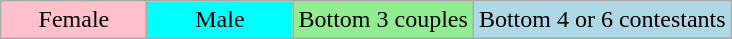<table class="wikitable" style="margin:1em auto; text-align: center;">
<tr>
<td style="background:pink;" width="20%">Female</td>
<td style="background:cyan;" width="20%">Male</td>
<td style="background:lightgreen;">Bottom 3 couples</td>
<td style="background:lightblue;">Bottom 4 or 6 contestants</td>
</tr>
</table>
